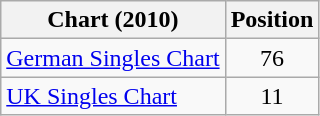<table class="wikitable">
<tr>
<th>Chart (2010)</th>
<th>Position</th>
</tr>
<tr>
<td><a href='#'>German Singles Chart</a></td>
<td style="text-align:center;">76</td>
</tr>
<tr>
<td><a href='#'>UK Singles Chart</a></td>
<td style="text-align:center;">11</td>
</tr>
</table>
